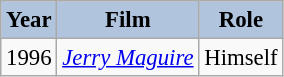<table class="wikitable" style="font-size:95%;">
<tr>
<th style="background:#B0C4DE;">Year</th>
<th style="background:#B0C4DE;">Film</th>
<th style="background:#B0C4DE;">Role</th>
</tr>
<tr>
<td>1996</td>
<td><em><a href='#'>Jerry Maguire</a></em></td>
<td>Himself</td>
</tr>
</table>
